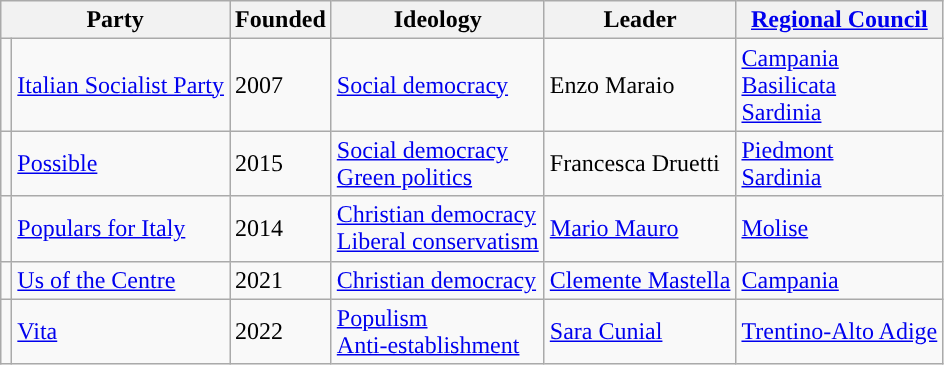<table class="wikitable">
<tr>
<th colspan=2>Party</th>
<th>Founded</th>
<th>Ideology</th>
<th>Leader</th>
<th><a href='#'>Regional Council</a></th>
</tr>
<tr>
<td></td>
<td><a href='#'>Italian Socialist Party</a><br></td>
<td>2007</td>
<td><a href='#'>Social democracy</a></td>
<td>Enzo Maraio</td>
<td><a href='#'>Campania</a><br><a href='#'>Basilicata</a><br><a href='#'>Sardinia</a></td>
</tr>
<tr>
<td></td>
<td><a href='#'>Possible</a><br></td>
<td>2015</td>
<td><a href='#'>Social democracy</a><br><a href='#'>Green politics</a></td>
<td>Francesca Druetti</td>
<td><a href='#'>Piedmont</a><br><a href='#'>Sardinia</a></td>
</tr>
<tr>
<td></td>
<td><a href='#'>Populars for Italy</a><br></td>
<td>2014</td>
<td><a href='#'>Christian democracy</a><br><a href='#'>Liberal conservatism</a></td>
<td><a href='#'>Mario Mauro</a></td>
<td><a href='#'>Molise</a></td>
</tr>
<tr>
<td></td>
<td><a href='#'>Us of the Centre</a><br></td>
<td>2021</td>
<td><a href='#'>Christian democracy</a></td>
<td><a href='#'>Clemente Mastella</a></td>
<td><a href='#'>Campania</a></td>
</tr>
<tr>
<td></td>
<td><a href='#'>Vita</a></td>
<td>2022</td>
<td><a href='#'>Populism</a><br><a href='#'>Anti-establishment</a></td>
<td><a href='#'>Sara Cunial</a></td>
<td><a href='#'>Trentino-Alto Adige</a></td>
</tr>
</table>
